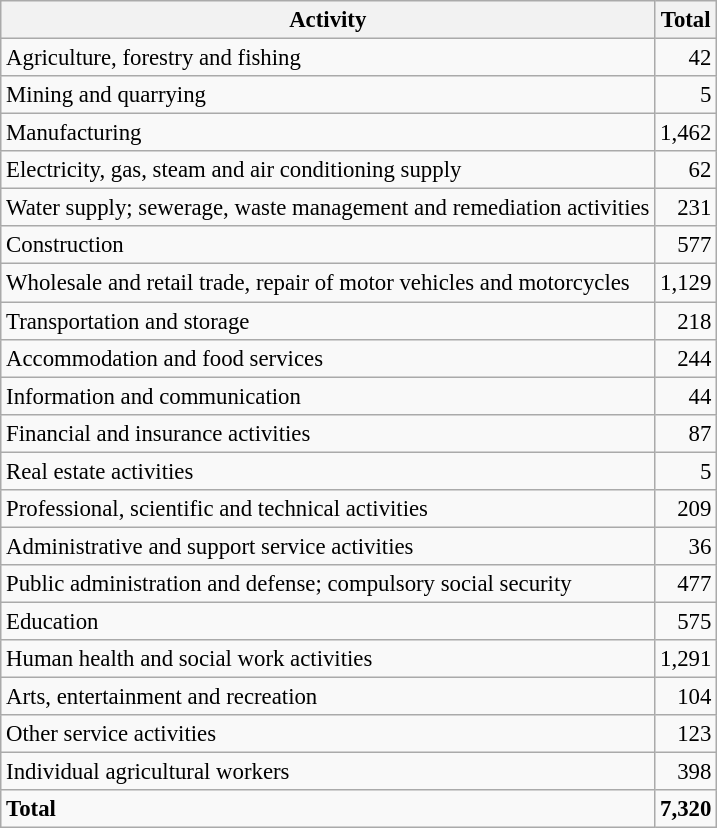<table class="wikitable sortable" style="font-size:95%;">
<tr>
<th>Activity</th>
<th>Total</th>
</tr>
<tr>
<td>Agriculture, forestry and fishing</td>
<td align="right">42</td>
</tr>
<tr>
<td>Mining and quarrying</td>
<td align="right">5</td>
</tr>
<tr>
<td>Manufacturing</td>
<td align="right">1,462</td>
</tr>
<tr>
<td>Electricity, gas, steam and air conditioning supply</td>
<td align="right">62</td>
</tr>
<tr>
<td>Water supply; sewerage, waste management and remediation activities</td>
<td align="right">231</td>
</tr>
<tr>
<td>Construction</td>
<td align="right">577</td>
</tr>
<tr>
<td>Wholesale and retail trade, repair of motor vehicles and motorcycles</td>
<td align="right">1,129</td>
</tr>
<tr>
<td>Transportation and storage</td>
<td align="right">218</td>
</tr>
<tr>
<td>Accommodation and food services</td>
<td align="right">244</td>
</tr>
<tr>
<td>Information and communication</td>
<td align="right">44</td>
</tr>
<tr>
<td>Financial and insurance activities</td>
<td align="right">87</td>
</tr>
<tr>
<td>Real estate activities</td>
<td align="right">5</td>
</tr>
<tr>
<td>Professional, scientific and technical activities</td>
<td align="right">209</td>
</tr>
<tr>
<td>Administrative and support service activities</td>
<td align="right">36</td>
</tr>
<tr>
<td>Public administration and defense; compulsory social security</td>
<td align="right">477</td>
</tr>
<tr>
<td>Education</td>
<td align="right">575</td>
</tr>
<tr>
<td>Human health and social work activities</td>
<td align="right">1,291</td>
</tr>
<tr>
<td>Arts, entertainment and recreation</td>
<td align="right">104</td>
</tr>
<tr>
<td>Other service activities</td>
<td align="right">123</td>
</tr>
<tr>
<td>Individual agricultural workers</td>
<td align="right">398</td>
</tr>
<tr class="sortbottom">
<td><strong>Total</strong></td>
<td align="right"><strong>7,320</strong></td>
</tr>
</table>
